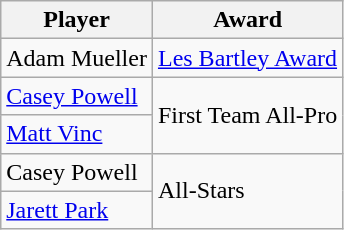<table class="wikitable">
<tr>
<th>Player</th>
<th>Award</th>
</tr>
<tr>
<td>Adam Mueller</td>
<td><a href='#'>Les Bartley Award</a></td>
</tr>
<tr>
<td><a href='#'>Casey Powell</a></td>
<td rowspan=2>First Team All-Pro</td>
</tr>
<tr>
<td><a href='#'>Matt Vinc</a></td>
</tr>
<tr>
<td>Casey Powell</td>
<td rowspan=2>All-Stars</td>
</tr>
<tr>
<td><a href='#'>Jarett Park</a></td>
</tr>
</table>
